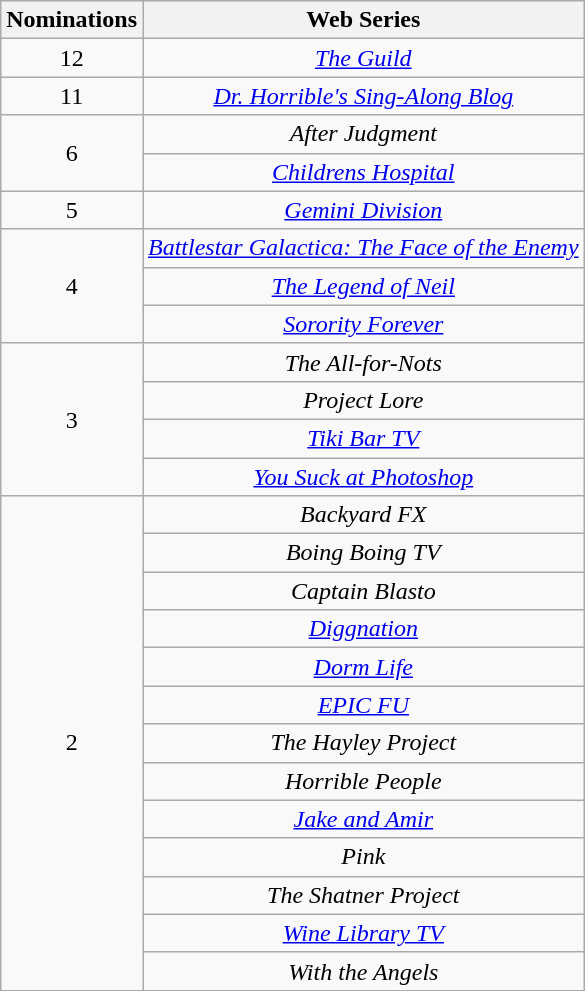<table class="wikitable plainrowheaders" style="text-align:center;">
<tr>
<th scope="col" style="width:55px;">Nominations</th>
<th scope="col" style="text-align:center;">Web Series</th>
</tr>
<tr>
<td scope="row" style="text-align:center">12</td>
<td><a href='#'><em>The Guild</em></a></td>
</tr>
<tr>
<td scope="row" style="text-align:center">11</td>
<td><em><a href='#'>Dr. Horrible's Sing-Along Blog</a></em></td>
</tr>
<tr>
<td rowspan="2">6</td>
<td><em>After Judgment</em></td>
</tr>
<tr>
<td><em><a href='#'>Childrens Hospital</a></em></td>
</tr>
<tr>
<td>5</td>
<td><em><a href='#'>Gemini Division</a></em></td>
</tr>
<tr>
<td rowspan="3" scope="row" style="text-align:center;">4</td>
<td><em><a href='#'>Battlestar Galactica: The Face of the Enemy</a></em></td>
</tr>
<tr>
<td><em><a href='#'>The Legend of Neil</a></em></td>
</tr>
<tr>
<td><em><a href='#'>Sorority Forever</a></em></td>
</tr>
<tr>
<td rowspan="4">3</td>
<td><em>The All-for-Nots</em></td>
</tr>
<tr>
<td><em>Project Lore</em></td>
</tr>
<tr>
<td><em><a href='#'>Tiki Bar TV</a></em></td>
</tr>
<tr>
<td><em><a href='#'>You Suck at Photoshop</a></em></td>
</tr>
<tr>
<td rowspan="13">2</td>
<td><em>Backyard FX</em></td>
</tr>
<tr>
<td><em>Boing Boing TV</em></td>
</tr>
<tr>
<td><em>Captain Blasto</em></td>
</tr>
<tr>
<td><em><a href='#'>Diggnation</a></em></td>
</tr>
<tr>
<td><em><a href='#'>Dorm Life</a></em></td>
</tr>
<tr>
<td><em><a href='#'>EPIC FU</a></em></td>
</tr>
<tr>
<td><em>The Hayley Project</em></td>
</tr>
<tr>
<td><em>Horrible People</em></td>
</tr>
<tr>
<td><em><a href='#'>Jake and Amir</a></em></td>
</tr>
<tr>
<td><em>Pink</em></td>
</tr>
<tr>
<td><em>The Shatner Project</em></td>
</tr>
<tr>
<td><em><a href='#'>Wine Library TV</a></em></td>
</tr>
<tr>
<td><em>With the Angels</em></td>
</tr>
</table>
